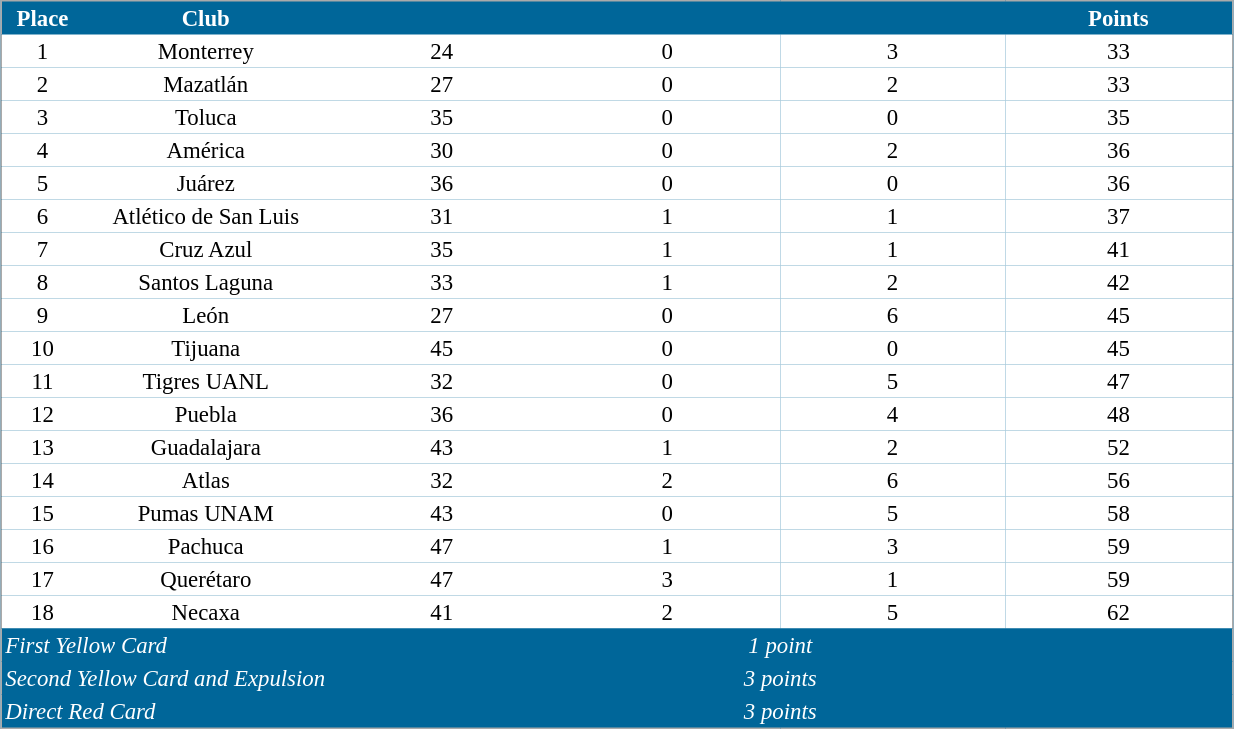<table align="center" cellpadding="2" cellspacing="0" style="background: #006699; border: 1px #aaa solid; border-collapse: collapse; font-size: 95%;" width="65%">
<tr bgcolor="#006699" style="color:white;">
<th width="50">Place</th>
<th width=20%>Club</th>
<th width="150" align="center"></th>
<th width="150" align="center"> </th>
<th width="150" align="center"></th>
<th width="150" align="center">Points</th>
</tr>
<tr bgcolor="#ffffff">
<td align="center">1</td>
<td align="center">Monterrey</td>
<td align="center">24</td>
<td align="center">0</td>
<td align="center">3</td>
<td align="center">33</td>
</tr>
<tr bgcolor="#ffffff">
<td align="center">2</td>
<td align="center">Mazatlán</td>
<td align="center">27</td>
<td align="center">0</td>
<td align="center">2</td>
<td align="center">33</td>
</tr>
<tr bgcolor="#ffffff">
<td align="center">3</td>
<td align="center">Toluca</td>
<td align="center">35</td>
<td align="center">0</td>
<td align="center">0</td>
<td align="center">35</td>
</tr>
<tr bgcolor="#ffffff">
<td align="center">4</td>
<td align="center">América</td>
<td align="center">30</td>
<td align="center">0</td>
<td align="center">2</td>
<td align="center">36</td>
</tr>
<tr bgcolor="#ffffff">
<td align="center">5</td>
<td align="center">Juárez</td>
<td align="center">36</td>
<td align="center">0</td>
<td align="center">0</td>
<td align="center">36</td>
</tr>
<tr bgcolor="#ffffff">
<td align="center">6</td>
<td align="center">Atlético de San Luis</td>
<td align="center">31</td>
<td align="center">1</td>
<td align="center">1</td>
<td align="center">37</td>
</tr>
<tr bgcolor="#ffffff">
<td align="center">7</td>
<td align="center">Cruz Azul</td>
<td align="center">35</td>
<td align="center">1</td>
<td align="center">1</td>
<td align="center">41</td>
</tr>
<tr bgcolor="#ffffff">
<td align="center">8</td>
<td align="center">Santos Laguna</td>
<td align="center">33</td>
<td align="center">1</td>
<td align="center">2</td>
<td align="center">42</td>
</tr>
<tr bgcolor="#ffffff">
<td align="center">9</td>
<td align="center">León</td>
<td align="center">27</td>
<td align="center">0</td>
<td align="center">6</td>
<td align="center">45</td>
</tr>
<tr bgcolor="#ffffff">
<td align="center">10</td>
<td align="center">Tijuana</td>
<td align="center">45</td>
<td align="center">0</td>
<td align="center">0</td>
<td align="center">45</td>
</tr>
<tr bgcolor="#ffffff">
<td align="center">11</td>
<td align="center">Tigres UANL</td>
<td align="center">32</td>
<td align="center">0</td>
<td align="center">5</td>
<td align="center">47</td>
</tr>
<tr bgcolor="#ffffff">
<td align="center">12</td>
<td align="center">Puebla</td>
<td align="center">36</td>
<td align="center">0</td>
<td align="center">4</td>
<td align="center">48</td>
</tr>
<tr bgcolor="#ffffff">
<td align="center">13</td>
<td align="center">Guadalajara</td>
<td align="center">43</td>
<td align="center">1</td>
<td align="center">2</td>
<td align="center">52</td>
</tr>
<tr bgcolor="#ffffff">
<td align="center">14</td>
<td align="center">Atlas</td>
<td align="center">32</td>
<td align="center">2</td>
<td align="center">6</td>
<td align="center">56</td>
</tr>
<tr bgcolor="#ffffff">
<td align="center">15</td>
<td align="center">Pumas UNAM</td>
<td align="center">43</td>
<td align="center">0</td>
<td align="center">5</td>
<td align="center">58</td>
</tr>
<tr bgcolor="#ffffff">
<td align="center">16</td>
<td align="center">Pachuca</td>
<td align="center">47</td>
<td align="center">1</td>
<td align="center">3</td>
<td align="center">59</td>
</tr>
<tr bgcolor="#ffffff">
<td align="center">17</td>
<td align="center">Querétaro</td>
<td align="center">47</td>
<td align="center">3</td>
<td align="center">1</td>
<td align="center">59</td>
</tr>
<tr bgcolor="#ffffff">
<td align="center">18</td>
<td align="center">Necaxa</td>
<td align="center">41</td>
<td align="center">2</td>
<td align="center">5</td>
<td align="center">62</td>
</tr>
<tr bgcolor="#006699">
<td colspan="2" style="color:white;"> <em>First Yellow Card</em></td>
<td colspan="4" style="color:white;" align="center"><em>1 point</em></td>
</tr>
<tr bgcolor="#006699">
<td colspan="2" style="color:white;">  <em>Second Yellow Card and Expulsion</em></td>
<td colspan="4" style="color:white;" align="center"><em>3 points</em></td>
</tr>
<tr bgcolor="#006699">
<td colspan="2" style="color:white;"> <em>Direct Red Card</em></td>
<td colspan="4" style="color:white;" align="center"><em>3 points</em></td>
</tr>
</table>
